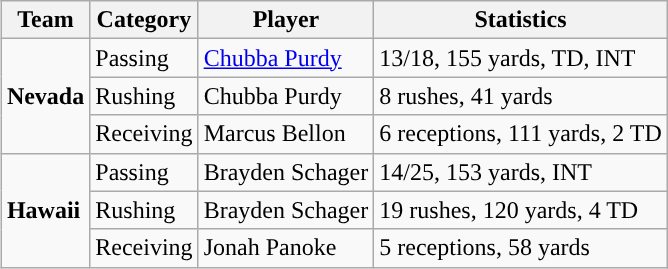<table class="wikitable" style="float: right;">
<tr>
<th>Team</th>
<th>Category</th>
<th>Player</th>
<th>Statistics</th>
</tr>
<tr>
<td rowspan=3><strong>Nevada</strong></td>
<td>Passing</td>
<td><a href='#'>Chubba Purdy</a></td>
<td>13/18, 155 yards, TD, INT</td>
</tr>
<tr>
<td>Rushing</td>
<td>Chubba Purdy</td>
<td>8 rushes, 41 yards</td>
</tr>
<tr>
<td>Receiving</td>
<td>Marcus Bellon</td>
<td>6 receptions, 111 yards, 2 TD</td>
</tr>
<tr>
<td rowspan=3><strong>Hawaii</strong></td>
<td>Passing</td>
<td>Brayden Schager</td>
<td>14/25, 153 yards, INT</td>
</tr>
<tr>
<td>Rushing</td>
<td>Brayden Schager</td>
<td>19 rushes, 120 yards, 4 TD</td>
</tr>
<tr>
<td>Receiving</td>
<td>Jonah Panoke</td>
<td>5 receptions, 58 yards</td>
</tr>
</table>
